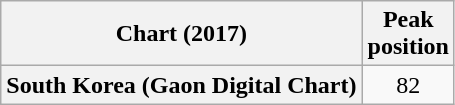<table class="wikitable plainrowheaders" style="text-align:center;">
<tr>
<th>Chart (2017)</th>
<th>Peak<br>position</th>
</tr>
<tr>
<th scope="row">South Korea (Gaon Digital Chart)</th>
<td>82</td>
</tr>
</table>
